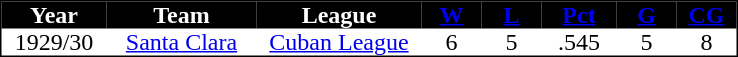<table cellspacing="0" cellpadding="0" align="center" style="border: 1px black solid;">
<tr style="background-color:black; color:white; text-align:center;">
<td width="70"><strong>Year</strong></td>
<td width="100"><strong>Team</strong></td>
<td width="110"><strong>League</strong></td>
<td width="40"><strong><a href='#'><span>W</span></a></strong></td>
<td width="40"><strong><a href='#'><span>L</span></a></strong></td>
<td width="50"><strong><a href='#'><span>Pct</span></a></strong></td>
<td width="40"><strong><a href='#'><span>G</span></a></strong></td>
<td width="40"><strong><a href='#'><span>CG</span></a></strong></td>
</tr>
<tr style="text-align:center;">
<td>1929/30</td>
<td><a href='#'>Santa Clara</a></td>
<td><a href='#'>Cuban League</a></td>
<td>6</td>
<td>5</td>
<td>.545</td>
<td>5</td>
<td>8</td>
</tr>
<tr>
</tr>
</table>
